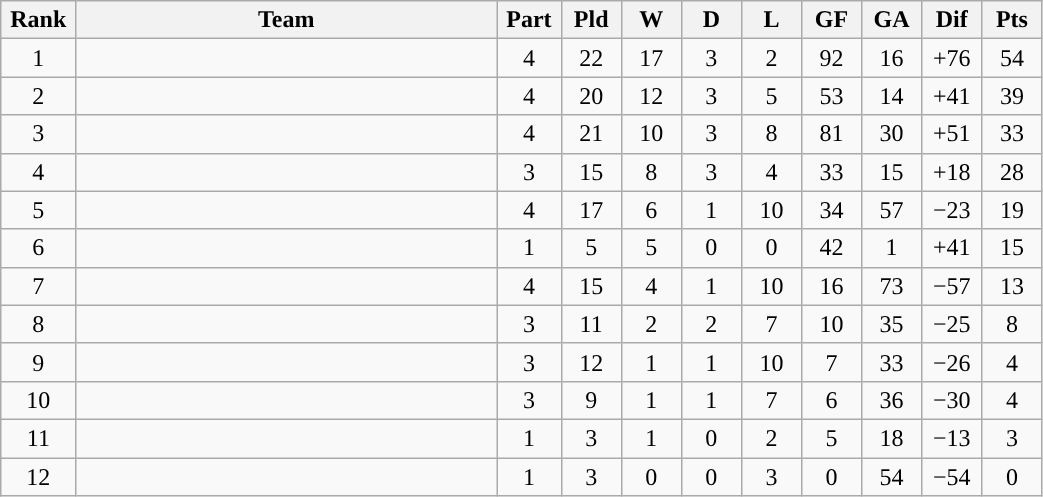<table class="wikitable sortable" width=55% style="text-align:center">
<tr>
<th width=5%>Rank</th>
<th width=35%>Team</th>
<th width=5%>Part</th>
<th width=5%>Pld</th>
<th width=5%>W</th>
<th width=5%>D</th>
<th width=5%>L</th>
<th width=5%>GF</th>
<th width=5%>GA</th>
<th width=5%>Dif</th>
<th width=5%>Pts</th>
</tr>
<tr>
<td>1</td>
<td style="text-align:left;"></td>
<td>4</td>
<td>22</td>
<td>17</td>
<td>3</td>
<td>2</td>
<td>92</td>
<td>16</td>
<td>+76</td>
<td>54</td>
</tr>
<tr>
<td>2</td>
<td style="text-align:left;"></td>
<td>4</td>
<td>20</td>
<td>12</td>
<td>3</td>
<td>5</td>
<td>53</td>
<td>14</td>
<td>+41</td>
<td>39</td>
</tr>
<tr>
<td>3</td>
<td style="text-align:left;"></td>
<td>4</td>
<td>21</td>
<td>10</td>
<td>3</td>
<td>8</td>
<td>81</td>
<td>30</td>
<td>+51</td>
<td>33</td>
</tr>
<tr>
<td>4</td>
<td style="text-align:left;"></td>
<td>3</td>
<td>15</td>
<td>8</td>
<td>3</td>
<td>4</td>
<td>33</td>
<td>15</td>
<td>+18</td>
<td>28</td>
</tr>
<tr>
<td>5</td>
<td style="text-align:left;"></td>
<td>4</td>
<td>17</td>
<td>6</td>
<td>1</td>
<td>10</td>
<td>34</td>
<td>57</td>
<td>−23</td>
<td>19</td>
</tr>
<tr>
<td>6</td>
<td style="text-align:left;"></td>
<td>1</td>
<td>5</td>
<td>5</td>
<td>0</td>
<td>0</td>
<td>42</td>
<td>1</td>
<td>+41</td>
<td>15</td>
</tr>
<tr>
<td>7</td>
<td style="text-align:left;"></td>
<td>4</td>
<td>15</td>
<td>4</td>
<td>1</td>
<td>10</td>
<td>16</td>
<td>73</td>
<td>−57</td>
<td>13</td>
</tr>
<tr>
<td>8</td>
<td style="text-align:left;"></td>
<td>3</td>
<td>11</td>
<td>2</td>
<td>2</td>
<td>7</td>
<td>10</td>
<td>35</td>
<td>−25</td>
<td>8</td>
</tr>
<tr>
<td>9</td>
<td style="text-align:left;"></td>
<td>3</td>
<td>12</td>
<td>1</td>
<td>1</td>
<td>10</td>
<td>7</td>
<td>33</td>
<td>−26</td>
<td>4</td>
</tr>
<tr>
<td>10</td>
<td style="text-align:left;"></td>
<td>3</td>
<td>9</td>
<td>1</td>
<td>1</td>
<td>7</td>
<td>6</td>
<td>36</td>
<td>−30</td>
<td>4</td>
</tr>
<tr>
<td>11</td>
<td style="text-align:left;"></td>
<td>1</td>
<td>3</td>
<td>1</td>
<td>0</td>
<td>2</td>
<td>5</td>
<td>18</td>
<td>−13</td>
<td>3</td>
</tr>
<tr>
<td>12</td>
<td style="text-align:left;'"></td>
<td>1</td>
<td>3</td>
<td>0</td>
<td>0</td>
<td>3</td>
<td>0</td>
<td>54</td>
<td>−54</td>
<td>0</td>
</tr>
</table>
